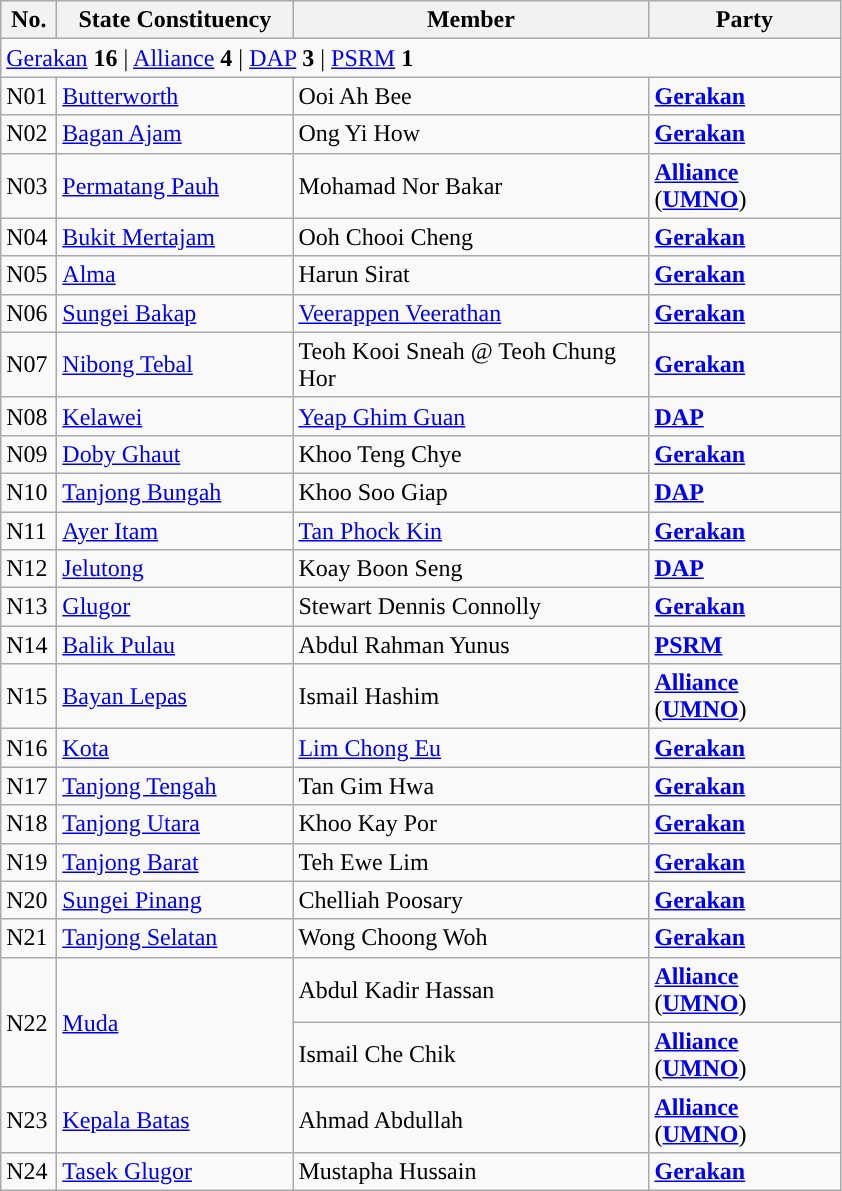<table class="wikitable sortable">
<tr>
<th style="width:30px;">No.</th>
<th style="width:150px;">State Constituency</th>
<th style="width:230px;">Member</th>
<th style="width:120px;">Party</th>
</tr>
<tr>
<td colspan="4"><a href='#'>Gerakan</a> <strong>16</strong> | <a href='#'>Alliance</a> <strong>4</strong> | <a href='#'>DAP</a> <strong>3</strong> | <a href='#'>PSRM</a> <strong>1</strong></td>
</tr>
<tr>
<td>N01</td>
<td><a href='#'>Butterworth</a></td>
<td>Ooi Ah Bee</td>
<td><strong><a href='#'>Gerakan</a></strong></td>
</tr>
<tr>
<td>N02</td>
<td><a href='#'>Bagan Ajam</a></td>
<td>Ong Yi How</td>
<td><strong><a href='#'>Gerakan</a></strong></td>
</tr>
<tr>
<td>N03</td>
<td><a href='#'>Permatang Pauh</a></td>
<td>Mohamad Nor Bakar</td>
<td><strong><a href='#'>Alliance</a></strong> (<strong><a href='#'>UMNO</a></strong>)</td>
</tr>
<tr>
<td>N04</td>
<td><a href='#'>Bukit Mertajam</a></td>
<td>Ooh Chooi Cheng</td>
<td><strong><a href='#'>Gerakan</a></strong></td>
</tr>
<tr>
<td>N05</td>
<td><a href='#'>Alma</a></td>
<td>Harun Sirat</td>
<td><strong><a href='#'>Gerakan</a></strong></td>
</tr>
<tr>
<td>N06</td>
<td><a href='#'>Sungei Bakap</a></td>
<td><a href='#'>Veerappen Veerathan</a></td>
<td><strong><a href='#'>Gerakan</a></strong></td>
</tr>
<tr>
<td>N07</td>
<td><a href='#'>Nibong Tebal</a></td>
<td>Teoh Kooi Sneah @ Teoh Chung Hor</td>
<td><strong><a href='#'>Gerakan</a></strong></td>
</tr>
<tr>
<td>N08</td>
<td><a href='#'>Kelawei</a></td>
<td><a href='#'>Yeap Ghim Guan</a></td>
<td><strong><a href='#'>DAP</a></strong></td>
</tr>
<tr>
<td>N09</td>
<td><a href='#'>Doby Ghaut</a></td>
<td>Khoo Teng Chye</td>
<td><strong><a href='#'>Gerakan</a></strong></td>
</tr>
<tr>
<td>N10</td>
<td><a href='#'>Tanjong Bungah</a></td>
<td>Khoo Soo Giap</td>
<td><strong><a href='#'>DAP</a></strong></td>
</tr>
<tr>
<td>N11</td>
<td><a href='#'>Ayer Itam</a></td>
<td><a href='#'>Tan Phock Kin</a></td>
<td><strong><a href='#'>Gerakan</a></strong></td>
</tr>
<tr>
<td>N12</td>
<td><a href='#'>Jelutong</a></td>
<td>Koay Boon Seng</td>
<td><strong><a href='#'>DAP</a></strong></td>
</tr>
<tr>
<td>N13</td>
<td><a href='#'>Glugor</a></td>
<td>Stewart Dennis Connolly</td>
<td><strong><a href='#'>Gerakan</a></strong></td>
</tr>
<tr>
<td>N14</td>
<td><a href='#'>Balik Pulau</a></td>
<td>Abdul Rahman Yunus</td>
<td><strong><a href='#'>PSRM</a></strong></td>
</tr>
<tr>
<td>N15</td>
<td><a href='#'>Bayan Lepas</a></td>
<td>Ismail Hashim</td>
<td><strong><a href='#'>Alliance</a></strong> (<strong><a href='#'>UMNO</a></strong>)</td>
</tr>
<tr>
<td>N16</td>
<td><a href='#'>Kota</a></td>
<td><a href='#'>Lim Chong Eu</a></td>
<td><strong><a href='#'>Gerakan</a></strong></td>
</tr>
<tr>
<td>N17</td>
<td><a href='#'>Tanjong Tengah</a></td>
<td>Tan Gim Hwa</td>
<td><strong><a href='#'>Gerakan</a></strong></td>
</tr>
<tr>
<td>N18</td>
<td><a href='#'>Tanjong Utara</a></td>
<td>Khoo Kay Por</td>
<td><strong><a href='#'>Gerakan</a></strong></td>
</tr>
<tr>
<td>N19</td>
<td><a href='#'>Tanjong Barat</a></td>
<td>Teh Ewe Lim</td>
<td><strong><a href='#'>Gerakan</a></strong></td>
</tr>
<tr>
<td>N20</td>
<td><a href='#'>Sungei Pinang</a></td>
<td>Chelliah Poosary</td>
<td><strong><a href='#'>Gerakan</a></strong></td>
</tr>
<tr>
<td>N21</td>
<td><a href='#'>Tanjong Selatan</a></td>
<td>Wong Choong Woh</td>
<td><strong><a href='#'>Gerakan</a></strong></td>
</tr>
<tr>
<td rowspan=2>N22</td>
<td rowspan=2><a href='#'>Muda</a></td>
<td>Abdul Kadir Hassan </td>
<td><strong><a href='#'>Alliance</a></strong> (<strong><a href='#'>UMNO</a></strong>)</td>
</tr>
<tr>
<td>Ismail Che Chik </td>
<td><strong><a href='#'>Alliance</a></strong> (<strong><a href='#'>UMNO</a></strong>)</td>
</tr>
<tr>
<td>N23</td>
<td><a href='#'>Kepala Batas</a></td>
<td>Ahmad Abdullah</td>
<td><strong><a href='#'>Alliance</a></strong> (<strong><a href='#'>UMNO</a></strong>)</td>
</tr>
<tr>
<td>N24</td>
<td><a href='#'>Tasek Glugor</a></td>
<td>Mustapha Hussain</td>
<td><strong><a href='#'>Gerakan</a></strong></td>
</tr>
</table>
